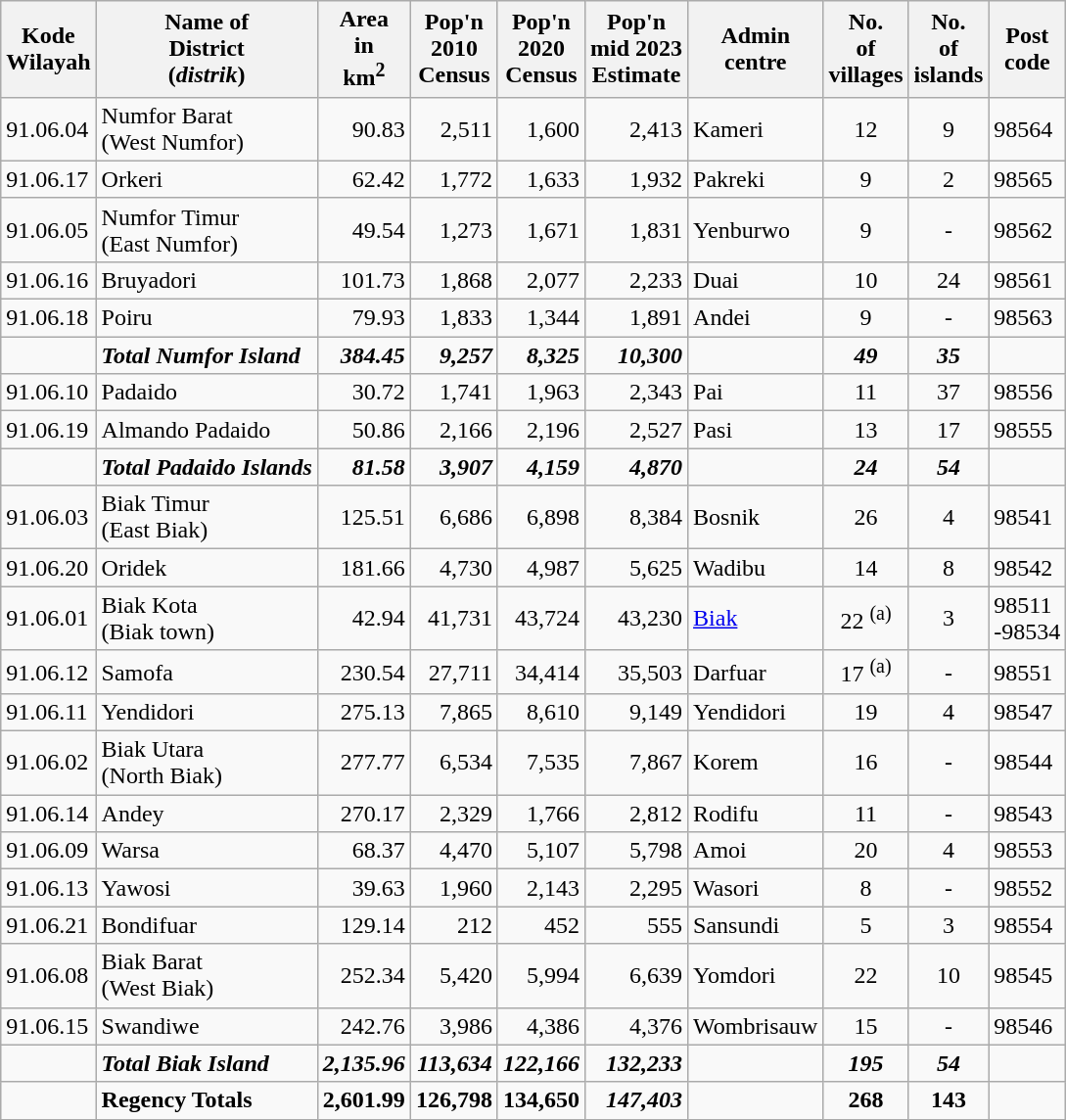<table class="wikitable">
<tr>
<th>Kode <br>Wilayah</th>
<th>Name of<br>District<br>(<em>distrik</em>)</th>
<th>Area <br> in<br>km<sup>2</sup></th>
<th>Pop'n <br>2010<br>Census</th>
<th>Pop'n <br>2020<br>Census</th>
<th>Pop'n <br>mid 2023<br>Estimate</th>
<th>Admin<br> centre</th>
<th>No.<br>of<br>villages</th>
<th>No.<br>of<br>islands</th>
<th>Post<br>code</th>
</tr>
<tr>
<td>91.06.04</td>
<td>Numfor Barat <br>(West Numfor)</td>
<td align="right">90.83</td>
<td align="right">2,511</td>
<td align="right">1,600</td>
<td align="right">2,413</td>
<td>Kameri</td>
<td align="center">12</td>
<td align="center">9</td>
<td>98564</td>
</tr>
<tr>
<td>91.06.17</td>
<td>Orkeri</td>
<td align="right">62.42</td>
<td align="right">1,772</td>
<td align="right">1,633</td>
<td align="right">1,932</td>
<td>Pakreki</td>
<td align="center">9</td>
<td align="center">2</td>
<td>98565</td>
</tr>
<tr>
<td>91.06.05</td>
<td>Numfor Timur <br>(East Numfor)</td>
<td align="right">49.54</td>
<td align="right">1,273</td>
<td align="right">1,671</td>
<td align="right">1,831</td>
<td>Yenburwo</td>
<td align="center">9</td>
<td align="center">-</td>
<td>98562</td>
</tr>
<tr>
<td>91.06.16</td>
<td>Bruyadori</td>
<td align="right">101.73</td>
<td align="right">1,868</td>
<td align="right">2,077</td>
<td align="right">2,233</td>
<td>Duai</td>
<td align="center">10</td>
<td align="center">24</td>
<td>98561</td>
</tr>
<tr>
<td>91.06.18</td>
<td>Poiru</td>
<td align="right">79.93</td>
<td align="right">1,833</td>
<td align="right">1,344</td>
<td align="right">1,891</td>
<td>Andei</td>
<td align="center">9</td>
<td align="center">-</td>
<td>98563</td>
</tr>
<tr>
<td></td>
<td><strong><em>Total Numfor Island</em></strong></td>
<td align="right"><strong><em>384.45</em></strong></td>
<td align="right"><strong><em>9,257</em></strong></td>
<td align="right"><strong><em>8,325</em></strong></td>
<td align="right"><strong><em>10,300</em></strong></td>
<td></td>
<td align="center"><strong><em>49</em></strong></td>
<td align="center"><strong><em>35</em></strong></td>
<td></td>
</tr>
<tr>
<td>91.06.10</td>
<td>Padaido</td>
<td align="right">30.72</td>
<td align="right">1,741</td>
<td align="right">1,963</td>
<td align="right">2,343</td>
<td>Pai</td>
<td align="center">11</td>
<td align="center">37</td>
<td>98556</td>
</tr>
<tr>
<td>91.06.19</td>
<td>Almando Padaido</td>
<td align="right">50.86</td>
<td align="right">2,166</td>
<td align="right">2,196</td>
<td align="right">2,527</td>
<td>Pasi</td>
<td align="center">13</td>
<td align="center">17</td>
<td>98555</td>
</tr>
<tr>
<td></td>
<td><strong><em>Total Padaido Islands</em></strong></td>
<td align="right"><strong><em>81.58</em></strong></td>
<td align="right"><strong><em>3,907</em></strong></td>
<td align="right"><strong><em>4,159</em></strong></td>
<td align="right"><strong><em>4,870</em></strong></td>
<td></td>
<td align="center"><strong><em>24</em></strong></td>
<td align="center"><strong><em>54</em></strong></td>
<td></td>
</tr>
<tr>
<td>91.06.03</td>
<td>Biak Timur <br>(East Biak)</td>
<td align="right">125.51</td>
<td align="right">6,686</td>
<td align="right">6,898</td>
<td align="right">8,384</td>
<td>Bosnik</td>
<td align="center">26</td>
<td align="center">4</td>
<td>98541</td>
</tr>
<tr>
<td>91.06.20</td>
<td>Oridek</td>
<td align="right">181.66</td>
<td align="right">4,730</td>
<td align="right">4,987</td>
<td align="right">5,625</td>
<td>Wadibu</td>
<td align="center">14</td>
<td align="center">8</td>
<td>98542</td>
</tr>
<tr>
<td>91.06.01</td>
<td>Biak Kota <br>(Biak town)</td>
<td align="right">42.94</td>
<td align="right">41,731</td>
<td align="right">43,724</td>
<td align="right">43,230</td>
<td><a href='#'>Biak</a></td>
<td align="center">22 <sup>(a)</sup></td>
<td align="center">3</td>
<td>98511<br>-98534</td>
</tr>
<tr>
<td>91.06.12</td>
<td>Samofa</td>
<td align="right">230.54</td>
<td align="right">27,711</td>
<td align="right">34,414</td>
<td align="right">35,503</td>
<td>Darfuar</td>
<td align="center">17 <sup>(a)</sup></td>
<td align="center">-</td>
<td>98551</td>
</tr>
<tr>
<td>91.06.11</td>
<td>Yendidori</td>
<td align="right">275.13</td>
<td align="right">7,865</td>
<td align="right">8,610</td>
<td align="right">9,149</td>
<td>Yendidori</td>
<td align="center">19</td>
<td align="center">4</td>
<td>98547</td>
</tr>
<tr>
<td>91.06.02</td>
<td>Biak Utara <br>(North Biak)</td>
<td align="right">277.77</td>
<td align="right">6,534</td>
<td align="right">7,535</td>
<td align="right">7,867</td>
<td>Korem</td>
<td align="center">16</td>
<td align="center">-</td>
<td>98544</td>
</tr>
<tr>
<td>91.06.14</td>
<td>Andey</td>
<td align="right">270.17</td>
<td align="right">2,329</td>
<td align="right">1,766</td>
<td align="right">2,812</td>
<td>Rodifu</td>
<td align="center">11</td>
<td align="center">-</td>
<td>98543</td>
</tr>
<tr>
<td>91.06.09</td>
<td>Warsa</td>
<td align="right">68.37</td>
<td align="right">4,470</td>
<td align="right">5,107</td>
<td align="right">5,798</td>
<td>Amoi</td>
<td align="center">20</td>
<td align="center">4</td>
<td>98553</td>
</tr>
<tr>
<td>91.06.13</td>
<td>Yawosi</td>
<td align="right">39.63</td>
<td align="right">1,960</td>
<td align="right">2,143</td>
<td align="right">2,295</td>
<td>Wasori</td>
<td align="center">8</td>
<td align="center">-</td>
<td>98552</td>
</tr>
<tr>
<td>91.06.21</td>
<td>Bondifuar</td>
<td align="right">129.14</td>
<td align="right">212</td>
<td align="right">452</td>
<td align="right">555</td>
<td>Sansundi</td>
<td align="center">5</td>
<td align="center">3</td>
<td>98554</td>
</tr>
<tr>
<td>91.06.08</td>
<td>Biak Barat <br>(West Biak)</td>
<td align="right">252.34</td>
<td align="right">5,420</td>
<td align="right">5,994</td>
<td align="right">6,639</td>
<td>Yomdori</td>
<td align="center">22</td>
<td align="center">10</td>
<td>98545</td>
</tr>
<tr>
<td>91.06.15</td>
<td>Swandiwe</td>
<td align="right">242.76</td>
<td align="right">3,986</td>
<td align="right">4,386</td>
<td align="right">4,376</td>
<td>Wombrisauw</td>
<td align="center">15</td>
<td align="center">-</td>
<td>98546</td>
</tr>
<tr>
<td></td>
<td><strong><em>Total Biak Island</em></strong></td>
<td align="right"><strong><em>2,135.96</em></strong></td>
<td align="right"><strong><em>113,634</em></strong></td>
<td align="right"><strong><em>122,166</em></strong></td>
<td align="right"><strong><em>132,233</em></strong></td>
<td></td>
<td align="center"><strong><em>195</em></strong></td>
<td align="center"><strong><em>54</em></strong></td>
<td></td>
</tr>
<tr>
<td></td>
<td><strong>Regency Totals</strong></td>
<td align="right"><strong>2,601.99</strong></td>
<td align="right"><strong>126,798</strong></td>
<td align="right"><strong>134,650</strong></td>
<td align="right"><strong><em>147,403</em></strong></td>
<td></td>
<td align="center"><strong>268</strong></td>
<td align="center"><strong>143</strong></td>
<td></td>
</tr>
</table>
